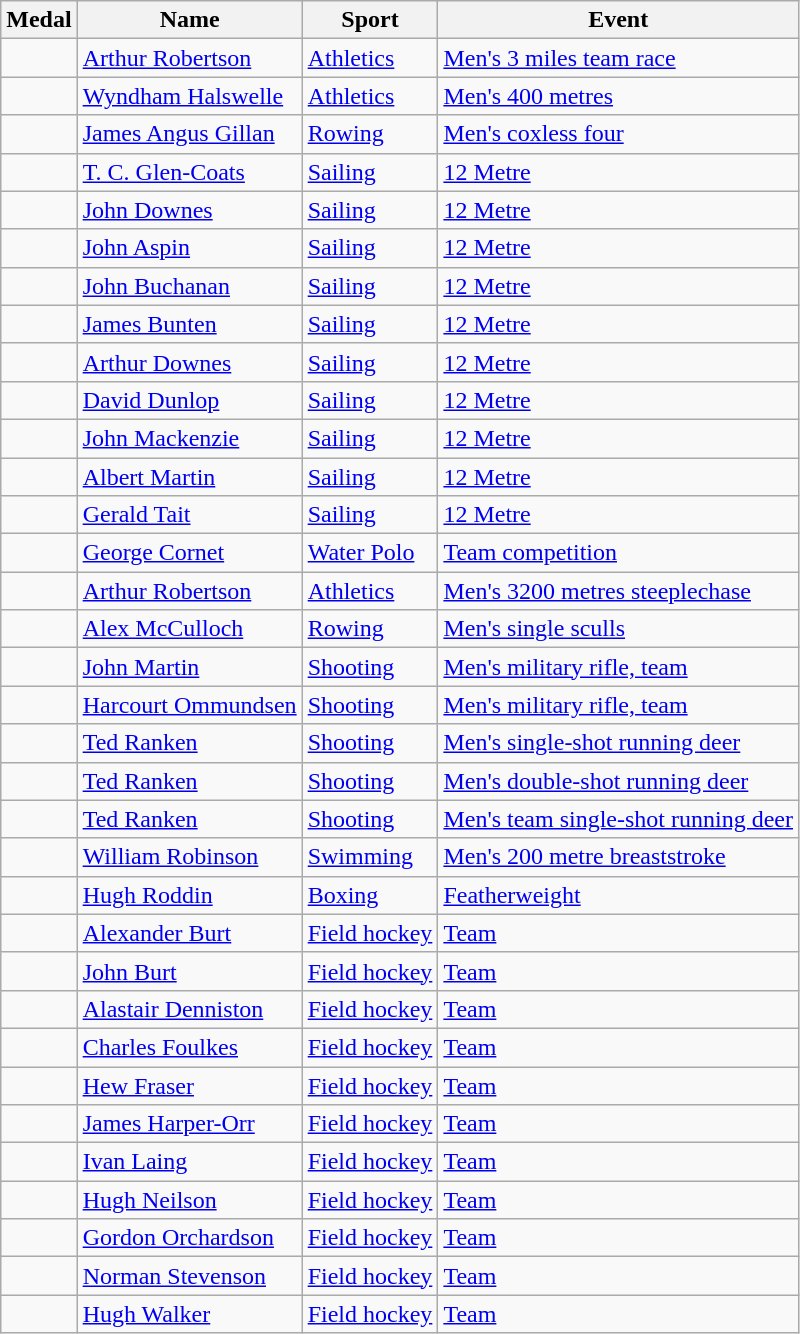<table class="wikitable sortable">
<tr>
<th>Medal</th>
<th>Name</th>
<th>Sport</th>
<th>Event</th>
</tr>
<tr>
<td></td>
<td><a href='#'>Arthur Robertson</a></td>
<td><a href='#'>Athletics</a></td>
<td><a href='#'>Men's 3 miles team race</a></td>
</tr>
<tr>
<td></td>
<td><a href='#'>Wyndham Halswelle</a></td>
<td><a href='#'>Athletics</a></td>
<td><a href='#'>Men's 400 metres</a></td>
</tr>
<tr>
<td></td>
<td><a href='#'>James Angus Gillan</a></td>
<td><a href='#'>Rowing</a></td>
<td><a href='#'>Men's coxless four</a></td>
</tr>
<tr>
<td></td>
<td><a href='#'>T. C. Glen-Coats</a></td>
<td><a href='#'>Sailing</a></td>
<td><a href='#'>12 Metre</a></td>
</tr>
<tr>
<td></td>
<td><a href='#'>John Downes</a></td>
<td><a href='#'>Sailing</a></td>
<td><a href='#'>12 Metre</a></td>
</tr>
<tr>
<td></td>
<td><a href='#'>John Aspin</a></td>
<td><a href='#'>Sailing</a></td>
<td><a href='#'>12 Metre</a></td>
</tr>
<tr>
<td></td>
<td><a href='#'>John Buchanan</a></td>
<td><a href='#'>Sailing</a></td>
<td><a href='#'>12 Metre</a></td>
</tr>
<tr>
<td></td>
<td><a href='#'>James Bunten</a></td>
<td><a href='#'>Sailing</a></td>
<td><a href='#'>12 Metre</a></td>
</tr>
<tr>
<td></td>
<td><a href='#'>Arthur Downes</a></td>
<td><a href='#'>Sailing</a></td>
<td><a href='#'>12 Metre</a></td>
</tr>
<tr>
<td></td>
<td><a href='#'>David Dunlop</a></td>
<td><a href='#'>Sailing</a></td>
<td><a href='#'>12 Metre</a></td>
</tr>
<tr>
<td></td>
<td><a href='#'>John Mackenzie</a></td>
<td><a href='#'>Sailing</a></td>
<td><a href='#'>12 Metre</a></td>
</tr>
<tr>
<td></td>
<td><a href='#'>Albert Martin</a></td>
<td><a href='#'>Sailing</a></td>
<td><a href='#'>12 Metre</a></td>
</tr>
<tr>
<td></td>
<td><a href='#'>Gerald Tait</a></td>
<td><a href='#'>Sailing</a></td>
<td><a href='#'>12 Metre</a></td>
</tr>
<tr>
<td></td>
<td><a href='#'>George Cornet</a></td>
<td><a href='#'>Water Polo</a></td>
<td><a href='#'>Team competition</a></td>
</tr>
<tr>
<td></td>
<td><a href='#'>Arthur Robertson</a></td>
<td><a href='#'>Athletics</a></td>
<td><a href='#'>Men's 3200 metres steeplechase</a></td>
</tr>
<tr>
<td></td>
<td><a href='#'>Alex McCulloch</a></td>
<td><a href='#'>Rowing</a></td>
<td><a href='#'>Men's single sculls</a></td>
</tr>
<tr>
<td></td>
<td><a href='#'>John Martin</a></td>
<td><a href='#'>Shooting</a></td>
<td><a href='#'>Men's military rifle, team</a></td>
</tr>
<tr>
<td></td>
<td><a href='#'>Harcourt Ommundsen</a></td>
<td><a href='#'>Shooting</a></td>
<td><a href='#'>Men's military rifle, team</a></td>
</tr>
<tr>
<td></td>
<td><a href='#'>Ted Ranken</a></td>
<td><a href='#'>Shooting</a></td>
<td><a href='#'>Men's single-shot running deer</a></td>
</tr>
<tr>
<td></td>
<td><a href='#'>Ted Ranken</a></td>
<td><a href='#'>Shooting</a></td>
<td><a href='#'>Men's double-shot running deer</a></td>
</tr>
<tr>
<td></td>
<td><a href='#'>Ted Ranken</a></td>
<td><a href='#'>Shooting</a></td>
<td><a href='#'>Men's team single-shot running deer</a></td>
</tr>
<tr>
<td></td>
<td><a href='#'>William Robinson</a></td>
<td><a href='#'>Swimming</a></td>
<td><a href='#'>Men's 200 metre breaststroke</a></td>
</tr>
<tr>
<td></td>
<td><a href='#'>Hugh Roddin</a></td>
<td><a href='#'>Boxing</a></td>
<td><a href='#'>Featherweight</a></td>
</tr>
<tr>
<td></td>
<td><a href='#'>Alexander Burt</a></td>
<td><a href='#'>Field hockey</a></td>
<td><a href='#'>Team</a></td>
</tr>
<tr>
<td></td>
<td><a href='#'>John Burt</a></td>
<td><a href='#'>Field hockey</a></td>
<td><a href='#'>Team</a></td>
</tr>
<tr>
<td></td>
<td><a href='#'>Alastair Denniston</a></td>
<td><a href='#'>Field hockey</a></td>
<td><a href='#'>Team</a></td>
</tr>
<tr>
<td></td>
<td><a href='#'>Charles Foulkes</a></td>
<td><a href='#'>Field hockey</a></td>
<td><a href='#'>Team</a></td>
</tr>
<tr>
<td></td>
<td><a href='#'>Hew Fraser</a></td>
<td><a href='#'>Field hockey</a></td>
<td><a href='#'>Team</a></td>
</tr>
<tr>
<td></td>
<td><a href='#'>James Harper-Orr</a></td>
<td><a href='#'>Field hockey</a></td>
<td><a href='#'>Team</a></td>
</tr>
<tr>
<td></td>
<td><a href='#'>Ivan Laing</a></td>
<td><a href='#'>Field hockey</a></td>
<td><a href='#'>Team</a></td>
</tr>
<tr>
<td></td>
<td><a href='#'>Hugh Neilson</a></td>
<td><a href='#'>Field hockey</a></td>
<td><a href='#'>Team</a></td>
</tr>
<tr>
<td></td>
<td><a href='#'>Gordon Orchardson</a></td>
<td><a href='#'>Field hockey</a></td>
<td><a href='#'>Team</a></td>
</tr>
<tr>
<td></td>
<td><a href='#'>Norman Stevenson</a></td>
<td><a href='#'>Field hockey</a></td>
<td><a href='#'>Team</a></td>
</tr>
<tr>
<td></td>
<td><a href='#'>Hugh Walker</a></td>
<td><a href='#'>Field hockey</a></td>
<td><a href='#'>Team</a></td>
</tr>
</table>
